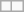<table class=wikitable>
<tr align=center>
<td></td>
<td></td>
</tr>
</table>
